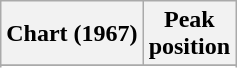<table class="wikitable sortable plainrowheaders" style="text-align:center">
<tr>
<th scope="col">Chart (1967)</th>
<th scope="col">Peak<br>position</th>
</tr>
<tr>
</tr>
<tr>
</tr>
</table>
